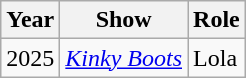<table class="wikitable">
<tr>
<th>Year</th>
<th>Show</th>
<th>Role</th>
</tr>
<tr>
<td>2025</td>
<td><em><a href='#'>Kinky Boots</a></em></td>
<td>Lola</td>
</tr>
</table>
